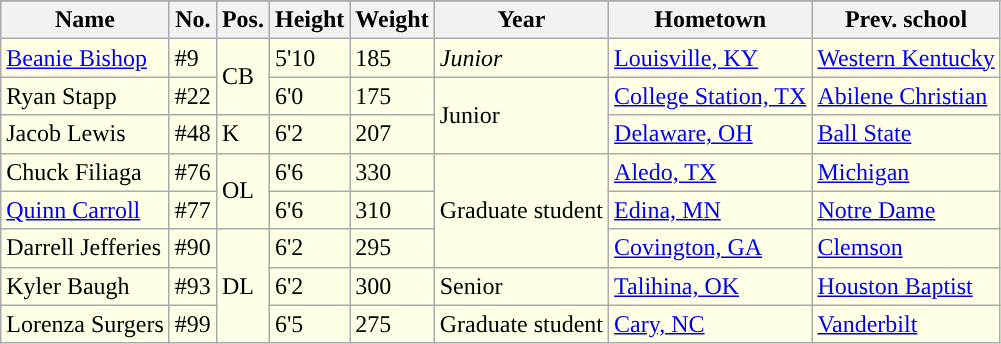<table class="wikitable sortable sortable">
<tr>
</tr>
<tr>
<th style="text-align:center; ">Name</th>
<th style="text-align:center; ">No.</th>
<th style="text-align:center; ">Pos.</th>
<th style="text-align:center; ">Height</th>
<th style="text-align:center; ">Weight</th>
<th style="text-align:center; ">Year</th>
<th style="text-align:center; ">Hometown</th>
<th style="text-align:center; ">Prev. school</th>
</tr>
<tr style="background:#FFFFE6;">
<td><a href='#'>Beanie Bishop</a></td>
<td>#9</td>
<td rowspan = 2>CB</td>
<td>5'10</td>
<td>185</td>
<td><em> Junior</em></td>
<td><a href='#'>Louisville, KY</a></td>
<td><a href='#'>Western Kentucky</a></td>
</tr>
<tr style="background:#FFFFE6;">
<td>Ryan Stapp</td>
<td>#22</td>
<td>6'0</td>
<td>175</td>
<td rowspan = 2>Junior</td>
<td><a href='#'>College Station, TX</a></td>
<td><a href='#'>Abilene Christian</a></td>
</tr>
<tr style="background:#FFFFE6;">
<td>Jacob Lewis</td>
<td>#48</td>
<td>K</td>
<td>6'2</td>
<td>207</td>
<td><a href='#'>Delaware, OH</a></td>
<td><a href='#'>Ball State</a></td>
</tr>
<tr style="background:#FFFFE6;">
<td>Chuck Filiaga</td>
<td>#76</td>
<td rowspan = 2>OL</td>
<td>6'6</td>
<td>330</td>
<td rowspan = 3>Graduate student</td>
<td><a href='#'>Aledo, TX</a></td>
<td><a href='#'>Michigan</a></td>
</tr>
<tr style="background:#FFFFE6;">
<td><a href='#'>Quinn Carroll</a></td>
<td>#77</td>
<td>6'6</td>
<td>310</td>
<td><a href='#'>Edina, MN</a></td>
<td><a href='#'>Notre Dame</a></td>
</tr>
<tr style="background:#FFFFE6;">
<td>Darrell Jefferies</td>
<td>#90</td>
<td rowspan = 3>DL</td>
<td>6'2</td>
<td>295</td>
<td><a href='#'>Covington, GA</a></td>
<td><a href='#'>Clemson</a></td>
</tr>
<tr style="background:#FFFFE6;">
<td>Kyler Baugh</td>
<td>#93</td>
<td>6'2</td>
<td>300</td>
<td>Senior</td>
<td><a href='#'>Talihina, OK</a></td>
<td><a href='#'>Houston Baptist</a></td>
</tr>
<tr style="background:#FFFFE6;">
<td>Lorenza Surgers</td>
<td>#99</td>
<td>6'5</td>
<td>275</td>
<td>Graduate student</td>
<td><a href='#'>Cary, NC</a></td>
<td><a href='#'>Vanderbilt</a></td>
</tr>
</table>
